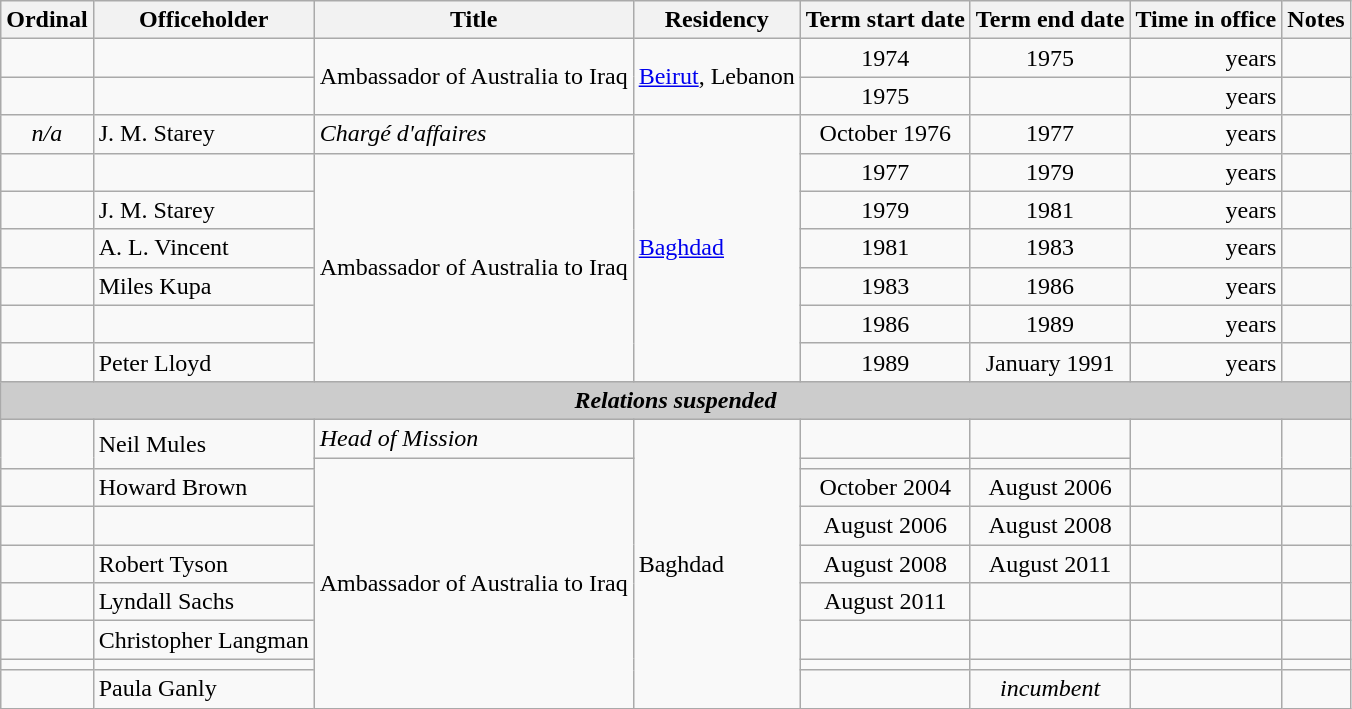<table class='wikitable sortable'>
<tr>
<th>Ordinal</th>
<th>Officeholder</th>
<th>Title</th>
<th>Residency</th>
<th>Term start date</th>
<th>Term end date</th>
<th>Time in office</th>
<th>Notes</th>
</tr>
<tr>
<td align=center></td>
<td></td>
<td rowspan=2>Ambassador of Australia to Iraq</td>
<td rowspan=2><a href='#'>Beirut</a>, Lebanon</td>
<td align=center>1974</td>
<td align=center>1975</td>
<td align=right> years</td>
<td></td>
</tr>
<tr>
<td align=center></td>
<td></td>
<td align=center>1975</td>
<td align=center></td>
<td align=right> years</td>
<td></td>
</tr>
<tr>
<td align=center><em>n/a</em></td>
<td>J. M. Starey</td>
<td><em>Chargé d'affaires</em></td>
<td rowspan=7><a href='#'>Baghdad</a></td>
<td align=center>October 1976</td>
<td align=center>1977</td>
<td align=right> years</td>
<td></td>
</tr>
<tr>
<td align=center></td>
<td></td>
<td rowspan=6>Ambassador of Australia to Iraq</td>
<td align=center>1977</td>
<td align=center>1979</td>
<td align=right> years</td>
<td></td>
</tr>
<tr>
<td align=center></td>
<td>J. M. Starey</td>
<td align=center>1979</td>
<td align=center>1981</td>
<td align=right> years</td>
<td></td>
</tr>
<tr>
<td align=center></td>
<td>A. L. Vincent</td>
<td align=center>1981</td>
<td align=center>1983</td>
<td align=right> years</td>
<td></td>
</tr>
<tr>
<td align=center></td>
<td>Miles Kupa</td>
<td align=center>1983</td>
<td align=center>1986</td>
<td align=right> years</td>
<td></td>
</tr>
<tr>
<td align=center></td>
<td></td>
<td align=center>1986</td>
<td align=center>1989</td>
<td align=right> years</td>
<td></td>
</tr>
<tr>
<td align=center></td>
<td>Peter Lloyd</td>
<td align=center>1989</td>
<td align=center>January 1991</td>
<td align=right> years</td>
<td></td>
</tr>
<tr>
<th colspan=8 style="background: #cccccc;"><em>Relations suspended</em></th>
</tr>
<tr>
<td rowspan=2 align=center></td>
<td rowspan=2>Neil Mules</td>
<td><em>Head of Mission</em></td>
<td rowspan=9>Baghdad</td>
<td align=center></td>
<td align=center></td>
<td rowspan=2 align=right></td>
<td rowspan=2></td>
</tr>
<tr>
<td rowspan=8>Ambassador of Australia to Iraq</td>
<td align=center></td>
<td align=center></td>
</tr>
<tr>
<td align=center></td>
<td>Howard Brown</td>
<td align=center>October 2004</td>
<td align=center>August 2006</td>
<td align=right></td>
<td></td>
</tr>
<tr>
<td align=center></td>
<td></td>
<td align=center>August 2006</td>
<td align=center>August 2008</td>
<td align=right></td>
<td></td>
</tr>
<tr>
<td align=center></td>
<td>Robert Tyson</td>
<td align=center>August 2008</td>
<td align=center>August 2011</td>
<td align=right></td>
<td></td>
</tr>
<tr>
<td align=center></td>
<td>Lyndall Sachs</td>
<td align=center>August 2011</td>
<td align=center></td>
<td align=right><strong> </strong></td>
<td></td>
</tr>
<tr>
<td align=center></td>
<td>Christopher Langman</td>
<td align=center></td>
<td align=center></td>
<td align=right></td>
<td></td>
</tr>
<tr>
<td align=center></td>
<td></td>
<td align=center></td>
<td align=center></td>
<td align=right></td>
<td></td>
</tr>
<tr>
<td align=center></td>
<td>Paula Ganly</td>
<td align=center></td>
<td align=center><em>incumbent</em></td>
<td align=right></td>
<td></td>
</tr>
</table>
